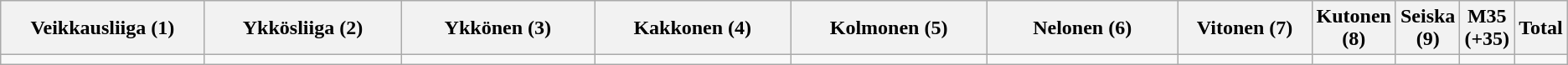<table class="wikitable">
<tr>
<th width="15%">Veikkausliiga (1)</th>
<th width="15%">Ykkösliiga (2)</th>
<th width="15%">Ykkönen (3)</th>
<th width="15%">Kakkonen (4)</th>
<th width="15%">Kolmonen (5)</th>
<th width="15%">Nelonen (6)</th>
<th width="15%">Vitonen (7)</th>
<th width="15%">Kutonen (8)</th>
<th width="15%">Seiska (9)</th>
<th width="15%">M35 (+35)</th>
<th width="15%">Total</th>
</tr>
<tr>
<td></td>
<td></td>
<td></td>
<td></td>
<td></td>
<td></td>
<td></td>
<td></td>
<td></td>
<td></td>
<td></td>
</tr>
</table>
